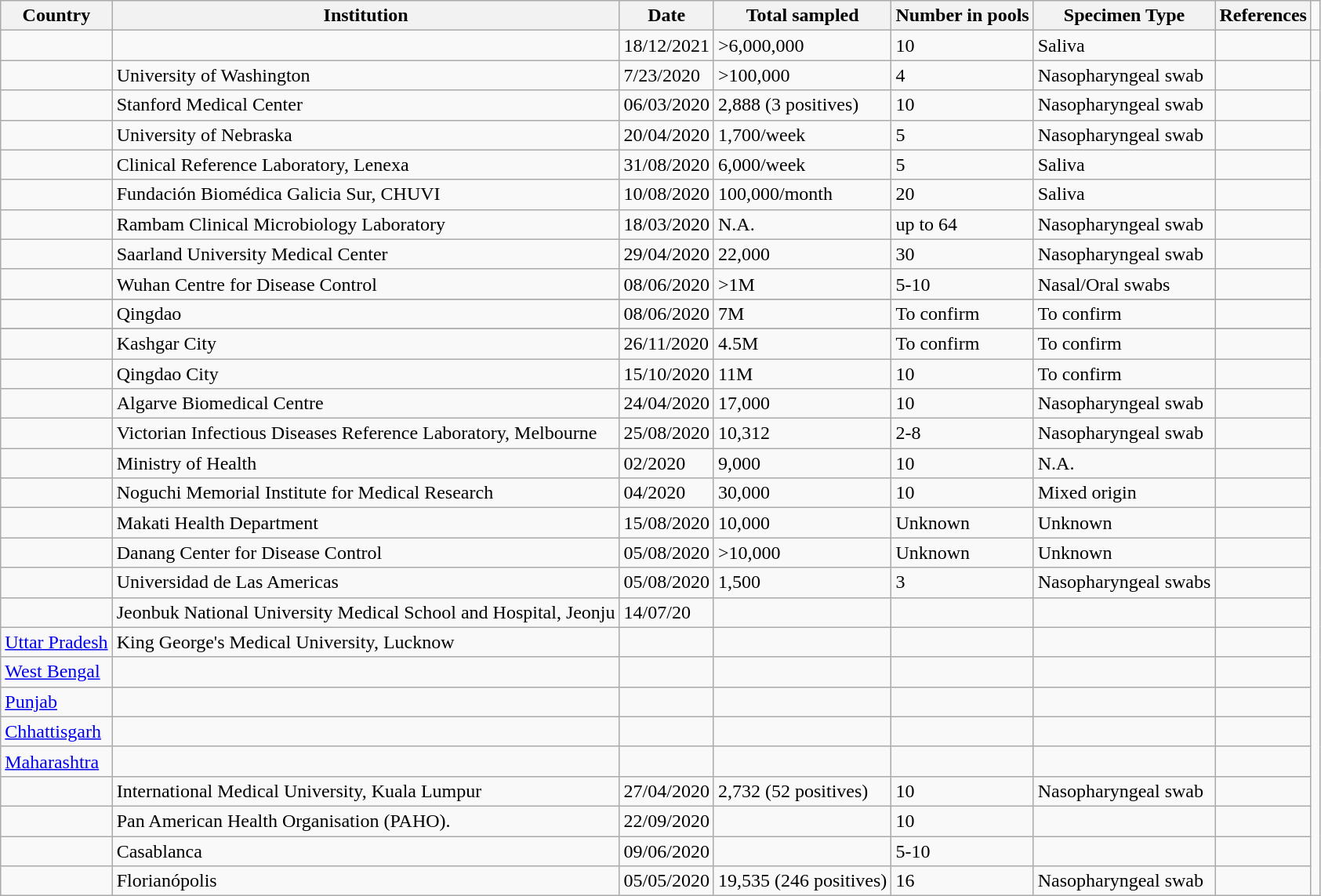<table class="wikitable">
<tr>
<th>Country</th>
<th>Institution</th>
<th>Date</th>
<th>Total sampled</th>
<th>Number in pools</th>
<th>Specimen Type</th>
<th>References</th>
</tr>
<tr>
<td></td>
<td></td>
<td>18/12/2021</td>
<td>>6,000,000</td>
<td>10</td>
<td>Saliva</td>
<td></td>
<td></td>
</tr>
<tr>
<td> </td>
<td>University of Washington</td>
<td>7/23/2020</td>
<td>>100,000</td>
<td>4</td>
<td>Nasopharyngeal swab</td>
<td></td>
</tr>
<tr>
<td> </td>
<td>Stanford Medical Center</td>
<td>06/03/2020</td>
<td>2,888 (3 positives)</td>
<td>10</td>
<td>Nasopharyngeal swab</td>
<td></td>
</tr>
<tr>
<td> </td>
<td>University of Nebraska</td>
<td>20/04/2020</td>
<td>1,700/week</td>
<td>5</td>
<td>Nasopharyngeal swab</td>
<td></td>
</tr>
<tr>
<td> </td>
<td>Clinical Reference Laboratory, Lenexa</td>
<td>31/08/2020</td>
<td>6,000/week</td>
<td>5</td>
<td>Saliva</td>
<td><br></td>
</tr>
<tr>
<td></td>
<td>Fundación Biomédica Galicia Sur, CHUVI</td>
<td>10/08/2020</td>
<td>100,000/month</td>
<td>20</td>
<td>Saliva</td>
<td><br></td>
</tr>
<tr>
<td></td>
<td>Rambam Clinical Microbiology Laboratory</td>
<td>18/03/2020</td>
<td>N.A.</td>
<td>up to 64</td>
<td>Nasopharyngeal swab</td>
<td><br>
</td>
</tr>
<tr>
<td></td>
<td>Saarland University Medical Center</td>
<td>29/04/2020</td>
<td>22,000</td>
<td>30</td>
<td>Nasopharyngeal swab</td>
<td></td>
</tr>
<tr>
<td></td>
<td>Wuhan Centre for Disease Control</td>
<td>08/06/2020</td>
<td>>1M</td>
<td>5-10</td>
<td>Nasal/Oral swabs</td>
<td><br>
</td>
</tr>
<tr>
</tr>
<tr>
<td></td>
<td>Qingdao</td>
<td>08/06/2020</td>
<td>7M</td>
<td>To confirm</td>
<td>To confirm</td>
<td><br></td>
</tr>
<tr>
</tr>
<tr>
<td></td>
<td>Kashgar City</td>
<td>26/11/2020</td>
<td>4.5M</td>
<td>To confirm</td>
<td>To confirm</td>
<td><br></td>
</tr>
<tr>
<td></td>
<td>Qingdao City</td>
<td>15/10/2020</td>
<td>11M</td>
<td>10</td>
<td>To confirm</td>
<td><br></td>
</tr>
<tr>
<td></td>
<td>Algarve Biomedical Centre</td>
<td>24/04/2020</td>
<td>17,000</td>
<td>10</td>
<td>Nasopharyngeal swab</td>
<td><br>
</td>
</tr>
<tr>
<td></td>
<td>Victorian Infectious Diseases Reference Laboratory, Melbourne</td>
<td>25/08/2020</td>
<td>10,312</td>
<td>2-8</td>
<td>Nasopharyngeal swab</td>
<td><br></td>
</tr>
<tr>
<td></td>
<td>Ministry of Health</td>
<td>02/2020</td>
<td>9,000</td>
<td>10</td>
<td>N.A.</td>
<td><br></td>
</tr>
<tr>
<td></td>
<td>Noguchi Memorial Institute for Medical Research</td>
<td>04/2020</td>
<td>30,000</td>
<td>10</td>
<td>Mixed origin</td>
<td><br>
</td>
</tr>
<tr>
<td></td>
<td>Makati Health Department</td>
<td>15/08/2020</td>
<td>10,000</td>
<td>Unknown</td>
<td>Unknown</td>
<td><br></td>
</tr>
<tr>
<td></td>
<td>Danang Center for Disease Control</td>
<td>05/08/2020</td>
<td>>10,000</td>
<td>Unknown</td>
<td>Unknown</td>
<td><br></td>
</tr>
<tr>
<td></td>
<td>Universidad de Las Americas</td>
<td>05/08/2020</td>
<td>1,500</td>
<td>3</td>
<td>Nasopharyngeal swabs</td>
<td><br></td>
</tr>
<tr>
<td></td>
<td>Jeonbuk National University Medical School and Hospital, Jeonju</td>
<td>14/07/20</td>
<td></td>
<td></td>
<td></td>
<td><br>


</td>
</tr>
<tr>
<td> <a href='#'>Uttar Pradesh</a></td>
<td>King George's Medical University, Lucknow</td>
<td></td>
<td></td>
<td></td>
<td></td>
<td><br></td>
</tr>
<tr>
<td> <a href='#'>West Bengal</a></td>
<td></td>
<td></td>
<td></td>
<td></td>
<td></td>
<td></td>
</tr>
<tr>
<td>  <a href='#'>Punjab</a></td>
<td></td>
<td></td>
<td></td>
<td></td>
<td></td>
<td></td>
</tr>
<tr>
<td> <a href='#'>Chhattisgarh</a></td>
<td></td>
<td></td>
<td></td>
<td></td>
<td></td>
<td></td>
</tr>
<tr>
<td> <a href='#'>Maharashtra</a></td>
<td></td>
<td></td>
<td></td>
<td></td>
<td></td>
<td></td>
</tr>
<tr>
<td></td>
<td>International Medical University, Kuala Lumpur</td>
<td>27/04/2020</td>
<td>2,732 (52 positives)</td>
<td>10</td>
<td>Nasopharyngeal swab</td>
<td></td>
</tr>
<tr>
<td></td>
<td>Pan American Health Organisation (PAHO).</td>
<td>22/09/2020</td>
<td></td>
<td>10</td>
<td></td>
<td></td>
</tr>
<tr>
<td></td>
<td>Casablanca</td>
<td>09/06/2020</td>
<td></td>
<td>5-10</td>
<td></td>
<td><br></td>
</tr>
<tr>
<td></td>
<td>Florianópolis</td>
<td>05/05/2020</td>
<td>19,535 (246 positives)</td>
<td>16</td>
<td>Nasopharyngeal swab</td>
<td><br></td>
</tr>
</table>
